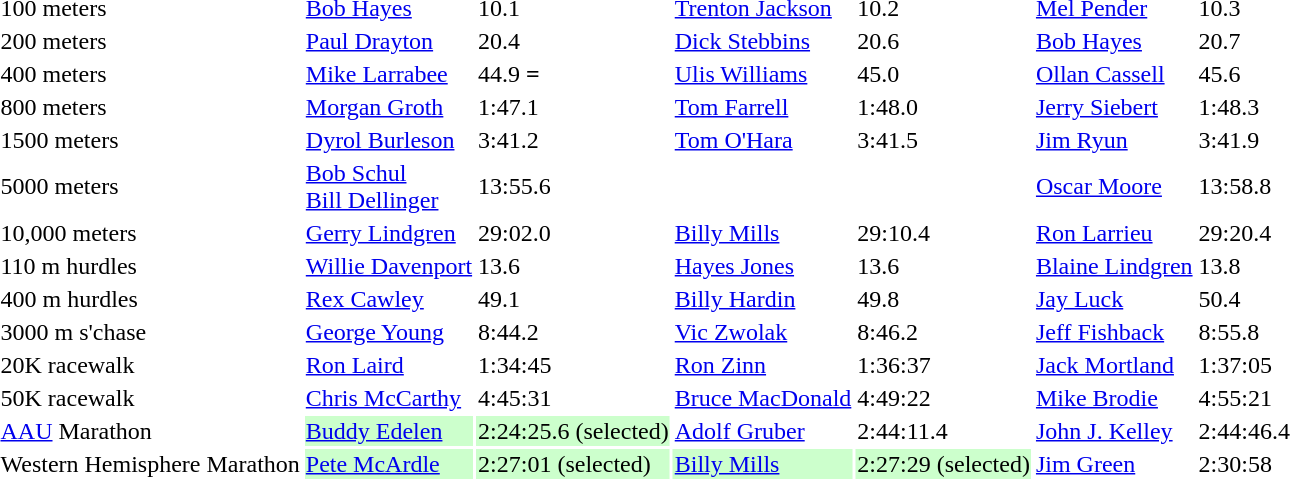<table>
<tr>
<td>100 meters  </td>
<td><a href='#'>Bob Hayes</a></td>
<td>10.1</td>
<td><a href='#'>Trenton Jackson</a></td>
<td>10.2</td>
<td><a href='#'>Mel Pender</a></td>
<td>10.3</td>
</tr>
<tr>
<td>200 meters </td>
<td><a href='#'>Paul Drayton</a></td>
<td>20.4</td>
<td><a href='#'>Dick Stebbins</a></td>
<td>20.6</td>
<td><a href='#'>Bob Hayes</a></td>
<td>20.7</td>
</tr>
<tr>
<td>400 meters</td>
<td><a href='#'>Mike Larrabee</a></td>
<td>44.9  <strong>=</strong></td>
<td><a href='#'>Ulis Williams</a></td>
<td>45.0</td>
<td><a href='#'>Ollan Cassell</a></td>
<td>45.6</td>
</tr>
<tr>
<td>800 meters</td>
<td><a href='#'>Morgan Groth</a></td>
<td>1:47.1</td>
<td><a href='#'>Tom Farrell</a></td>
<td>1:48.0</td>
<td><a href='#'>Jerry Siebert</a></td>
<td>1:48.3</td>
</tr>
<tr>
<td>1500 meters</td>
<td><a href='#'>Dyrol Burleson</a></td>
<td>3:41.2</td>
<td><a href='#'>Tom O'Hara</a></td>
<td>3:41.5</td>
<td><a href='#'>Jim Ryun</a></td>
<td>3:41.9</td>
</tr>
<tr>
<td>5000 meters</td>
<td><a href='#'>Bob Schul</a> <br><a href='#'>Bill Dellinger</a></td>
<td>13:55.6</td>
<td colspan=2></td>
<td><a href='#'>Oscar Moore</a></td>
<td>13:58.8</td>
</tr>
<tr>
<td>10,000 meters</td>
<td><a href='#'>Gerry Lindgren</a></td>
<td>29:02.0</td>
<td><a href='#'>Billy Mills</a></td>
<td>29:10.4</td>
<td><a href='#'>Ron Larrieu</a></td>
<td>29:20.4</td>
</tr>
<tr>
<td>110 m  hurdles </td>
<td><a href='#'>Willie Davenport</a></td>
<td>13.6</td>
<td><a href='#'>Hayes Jones</a></td>
<td>13.6</td>
<td><a href='#'>Blaine Lindgren</a></td>
<td>13.8</td>
</tr>
<tr>
<td>400 m hurdles</td>
<td><a href='#'>Rex Cawley</a></td>
<td>49.1 <strong></strong></td>
<td><a href='#'>Billy Hardin</a></td>
<td>49.8</td>
<td><a href='#'>Jay Luck</a></td>
<td>50.4</td>
</tr>
<tr>
<td>3000 m s'chase</td>
<td><a href='#'>George Young</a></td>
<td>8:44.2</td>
<td><a href='#'>Vic Zwolak</a></td>
<td>8:46.2</td>
<td><a href='#'>Jeff Fishback</a></td>
<td>8:55.8</td>
</tr>
<tr>
<td>20K racewalk</td>
<td><a href='#'>Ron Laird</a></td>
<td>1:34:45</td>
<td><a href='#'>Ron Zinn</a></td>
<td>1:36:37</td>
<td><a href='#'>Jack Mortland</a></td>
<td>1:37:05</td>
</tr>
<tr>
<td>50K racewalk</td>
<td><a href='#'>Chris McCarthy</a></td>
<td>4:45:31</td>
<td><a href='#'>Bruce MacDonald</a></td>
<td>4:49:22</td>
<td><a href='#'>Mike Brodie</a></td>
<td>4:55:21</td>
</tr>
<tr>
<td><a href='#'>AAU</a> Marathon</td>
<td style="background:#cfc;"><a href='#'>Buddy Edelen</a></td>
<td style="background:#cfc;">2:24:25.6 (selected)</td>
<td><a href='#'>Adolf Gruber</a></td>
<td>2:44:11.4</td>
<td><a href='#'>John J. Kelley</a></td>
<td>2:44:46.4</td>
</tr>
<tr>
<td>Western Hemisphere Marathon</td>
<td style="background:#cfc;"><a href='#'>Pete McArdle</a></td>
<td style="background:#cfc;">2:27:01 (selected)</td>
<td style="background:#cfc;"><a href='#'>Billy Mills</a></td>
<td style="background:#cfc;">2:27:29 (selected)</td>
<td><a href='#'>Jim Green</a></td>
<td>2:30:58</td>
</tr>
</table>
